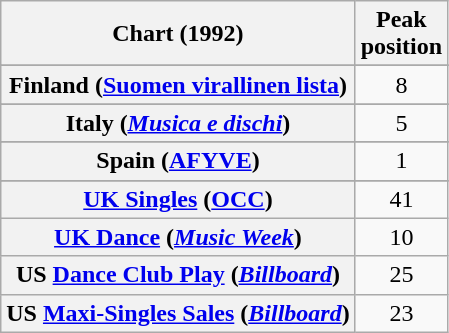<table class="wikitable sortable plainrowheaders" style="text-align:center">
<tr>
<th>Chart (1992)</th>
<th>Peak<br>position</th>
</tr>
<tr>
</tr>
<tr>
</tr>
<tr>
</tr>
<tr>
<th scope="row">Finland (<a href='#'>Suomen virallinen lista</a>)</th>
<td style="text-align:center;">8</td>
</tr>
<tr>
</tr>
<tr>
</tr>
<tr>
<th scope="row">Italy (<em><a href='#'>Musica e dischi</a></em>)</th>
<td style="text-align:center;">5</td>
</tr>
<tr>
</tr>
<tr>
</tr>
<tr>
<th scope="row">Spain (<a href='#'>AFYVE</a>)</th>
<td style="text-align:center;">1</td>
</tr>
<tr>
</tr>
<tr>
</tr>
<tr>
<th scope="row"><a href='#'>UK Singles</a> (<a href='#'>OCC</a>)</th>
<td style="text-align:center;">41</td>
</tr>
<tr>
<th scope="row"><a href='#'>UK Dance</a> (<em><a href='#'>Music Week</a></em>)</th>
<td style="text-align:center;">10</td>
</tr>
<tr>
<th scope="row">US <a href='#'>Dance Club Play</a> (<em><a href='#'>Billboard</a></em>)</th>
<td style="text-align:center;">25</td>
</tr>
<tr>
<th scope="row">US <a href='#'>Maxi-Singles Sales</a> (<em><a href='#'>Billboard</a></em>)</th>
<td style="text-align:center;">23</td>
</tr>
</table>
